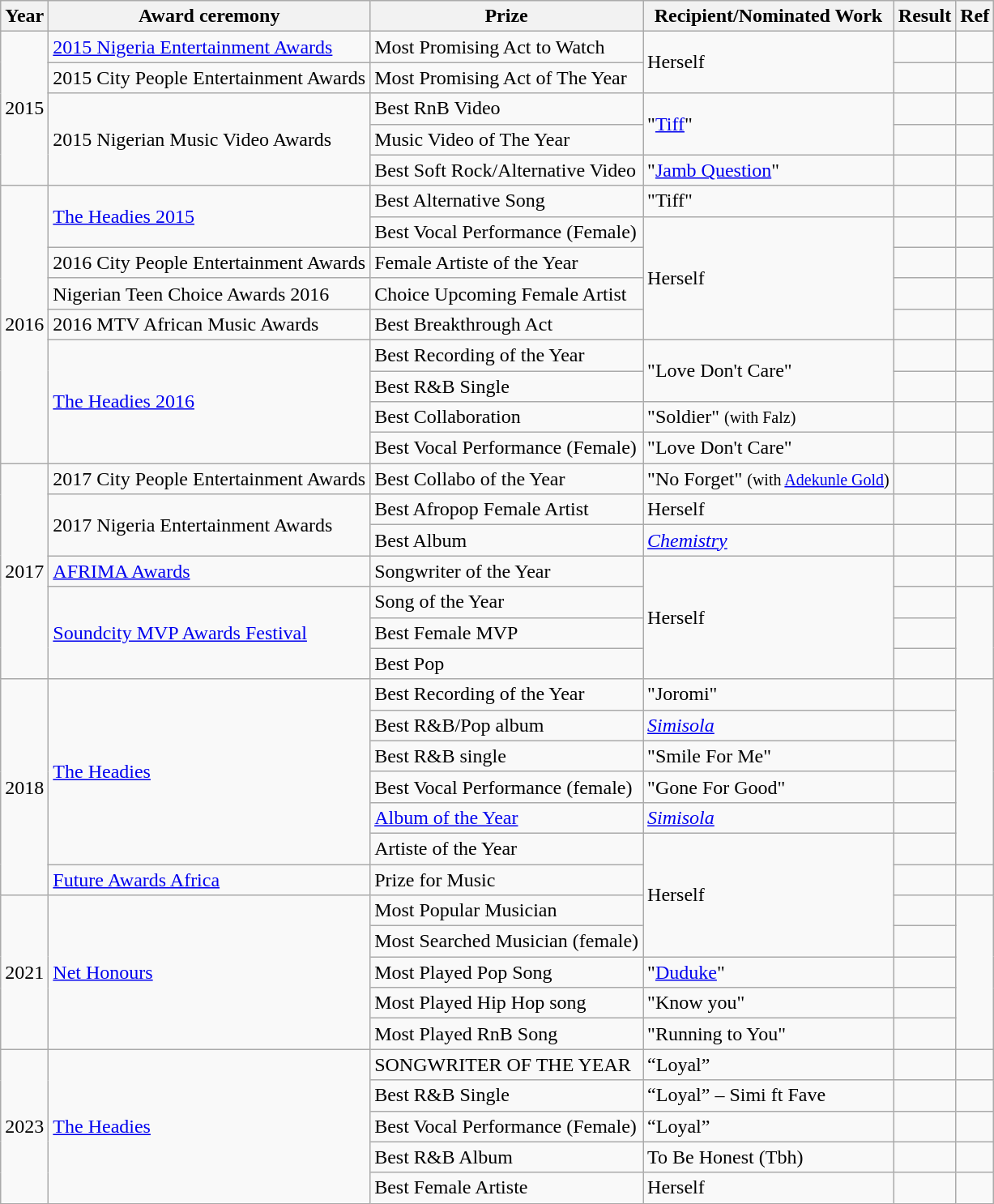<table class ="wikitable">
<tr>
<th>Year</th>
<th>Award ceremony</th>
<th>Prize</th>
<th>Recipient/Nominated Work</th>
<th>Result</th>
<th>Ref</th>
</tr>
<tr>
<td rowspan="5">2015</td>
<td><a href='#'>2015 Nigeria Entertainment Awards</a></td>
<td>Most Promising Act to Watch</td>
<td rowspan="2">Herself</td>
<td></td>
<td></td>
</tr>
<tr>
<td>2015 City People Entertainment Awards</td>
<td>Most Promising Act of The Year</td>
<td></td>
<td></td>
</tr>
<tr>
<td rowspan="3">2015 Nigerian Music Video Awards</td>
<td>Best RnB Video</td>
<td rowspan="2">"<a href='#'>Tiff</a>"</td>
<td></td>
<td></td>
</tr>
<tr>
<td>Music Video of The Year</td>
<td></td>
<td></td>
</tr>
<tr>
<td>Best Soft Rock/Alternative Video</td>
<td>"<a href='#'>Jamb Question</a>"</td>
<td></td>
<td></td>
</tr>
<tr>
<td rowspan="9">2016</td>
<td rowspan="2"><a href='#'>The Headies 2015</a></td>
<td>Best Alternative Song</td>
<td>"Tiff"</td>
<td></td>
<td></td>
</tr>
<tr>
<td>Best Vocal Performance (Female)</td>
<td rowspan="4">Herself</td>
<td></td>
<td></td>
</tr>
<tr>
<td>2016 City People Entertainment Awards</td>
<td>Female Artiste of the Year</td>
<td></td>
<td></td>
</tr>
<tr>
<td>Nigerian Teen Choice Awards 2016</td>
<td>Choice Upcoming Female Artist</td>
<td></td>
<td></td>
</tr>
<tr>
<td>2016 MTV African Music Awards</td>
<td>Best Breakthrough Act</td>
<td></td>
<td></td>
</tr>
<tr>
<td rowspan="4"><a href='#'>The Headies 2016</a></td>
<td>Best Recording of the Year</td>
<td rowspan="2">"Love Don't Care"</td>
<td></td>
<td></td>
</tr>
<tr>
<td>Best R&B Single</td>
<td></td>
<td></td>
</tr>
<tr>
<td>Best Collaboration</td>
<td>"Soldier" <small>(with Falz)</small></td>
<td></td>
<td></td>
</tr>
<tr>
<td>Best Vocal Performance (Female)</td>
<td>"Love Don't Care"</td>
<td></td>
<td></td>
</tr>
<tr>
<td rowspan="7">2017</td>
<td>2017 City People Entertainment Awards</td>
<td>Best Collabo of the Year</td>
<td>"No Forget" <small>(with <a href='#'>Adekunle Gold</a>)</small></td>
<td></td>
<td></td>
</tr>
<tr>
<td rowspan="2">2017 Nigeria Entertainment Awards</td>
<td>Best Afropop Female Artist</td>
<td>Herself</td>
<td></td>
<td></td>
</tr>
<tr>
<td>Best Album</td>
<td><em><a href='#'>Chemistry</a></em> </td>
<td></td>
<td></td>
</tr>
<tr>
<td><a href='#'>AFRIMA Awards</a></td>
<td>Songwriter of the Year</td>
<td rowspan="4">Herself</td>
<td></td>
<td></td>
</tr>
<tr>
<td rowspan="3"><a href='#'>Soundcity MVP Awards Festival</a></td>
<td>Song of the Year</td>
<td></td>
<td rowspan="3"></td>
</tr>
<tr>
<td>Best Female MVP</td>
<td></td>
</tr>
<tr>
<td>Best Pop</td>
<td></td>
</tr>
<tr>
<td rowspan="7">2018</td>
<td rowspan="6"><a href='#'>The Headies</a></td>
<td>Best Recording of the Year</td>
<td>"Joromi"</td>
<td></td>
<td rowspan="6"></td>
</tr>
<tr>
<td>Best R&B/Pop album</td>
<td><em><a href='#'>Simisola</a></em></td>
<td></td>
</tr>
<tr>
<td>Best R&B single</td>
<td>"Smile For Me"</td>
<td></td>
</tr>
<tr>
<td>Best Vocal Performance (female)</td>
<td>"Gone For Good"</td>
<td></td>
</tr>
<tr>
<td><a href='#'>Album of the Year</a></td>
<td><em><a href='#'>Simisola</a></em></td>
<td></td>
</tr>
<tr>
<td>Artiste of the Year</td>
<td rowspan="4">Herself</td>
<td></td>
</tr>
<tr>
<td><a href='#'>Future Awards Africa</a></td>
<td>Prize for Music</td>
<td></td>
<td></td>
</tr>
<tr>
<td rowspan="5">2021</td>
<td rowspan="5"><a href='#'>Net Honours</a></td>
<td>Most Popular Musician</td>
<td></td>
<td rowspan="5"></td>
</tr>
<tr>
<td>Most Searched Musician (female)</td>
<td></td>
</tr>
<tr>
<td>Most Played Pop Song</td>
<td>"<a href='#'>Duduke</a>"</td>
<td></td>
</tr>
<tr>
<td>Most Played Hip Hop song</td>
<td>"Know you" </td>
<td></td>
</tr>
<tr>
<td>Most Played RnB Song</td>
<td>"Running to You" </td>
<td></td>
</tr>
<tr>
<td rowspan="5">2023</td>
<td rowspan="5"><a href='#'>The Headies</a></td>
<td>SONGWRITER OF THE YEAR</td>
<td>“Loyal”</td>
<td></td>
<td></td>
</tr>
<tr>
<td>Best R&B Single</td>
<td>“Loyal” – Simi ft Fave</td>
<td></td>
<td></td>
</tr>
<tr>
<td>Best Vocal Performance (Female)</td>
<td>“Loyal”</td>
<td></td>
<td></td>
</tr>
<tr>
<td>Best R&B Album</td>
<td>To Be Honest (Tbh)</td>
<td></td>
<td></td>
</tr>
<tr>
<td>Best Female Artiste</td>
<td>Herself</td>
<td></td>
<td></td>
</tr>
</table>
